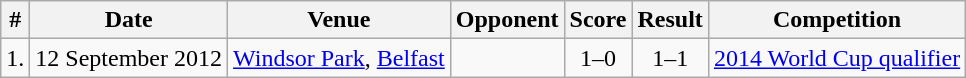<table class="wikitable sortable">
<tr>
<th>#</th>
<th>Date</th>
<th>Venue</th>
<th>Opponent</th>
<th>Score</th>
<th>Result</th>
<th>Competition</th>
</tr>
<tr>
<td>1.</td>
<td>12 September 2012</td>
<td><a href='#'>Windsor Park</a>, <a href='#'>Belfast</a></td>
<td></td>
<td align="center">1–0</td>
<td align="center">1–1</td>
<td><a href='#'>2014 World Cup qualifier</a></td>
</tr>
</table>
